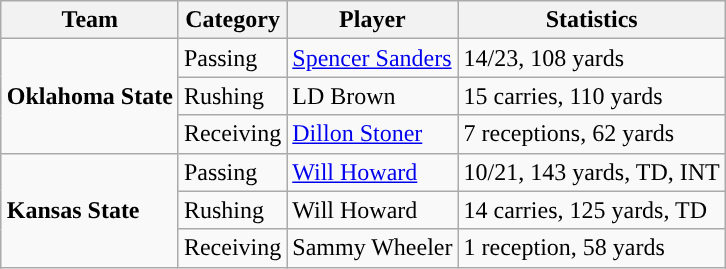<table class="wikitable" style="float: right;">
<tr>
<th>Team</th>
<th>Category</th>
<th>Player</th>
<th>Statistics</th>
</tr>
<tr>
<td rowspan=3><strong>Oklahoma State</strong></td>
<td>Passing</td>
<td><a href='#'>Spencer Sanders</a></td>
<td>14/23, 108 yards</td>
</tr>
<tr>
<td>Rushing</td>
<td>LD Brown</td>
<td>15 carries, 110 yards</td>
</tr>
<tr>
<td>Receiving</td>
<td><a href='#'>Dillon Stoner</a></td>
<td>7 receptions, 62 yards</td>
</tr>
<tr>
<td rowspan=3><strong>Kansas State</strong></td>
<td>Passing</td>
<td><a href='#'>Will Howard</a></td>
<td>10/21, 143 yards, TD, INT</td>
</tr>
<tr>
<td>Rushing</td>
<td>Will Howard</td>
<td>14 carries, 125 yards, TD</td>
</tr>
<tr>
<td>Receiving</td>
<td>Sammy Wheeler</td>
<td>1 reception, 58 yards</td>
</tr>
</table>
